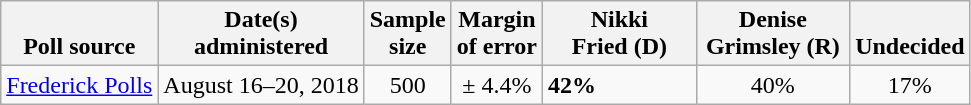<table class="wikitable">
<tr valign=bottom>
<th>Poll source</th>
<th>Date(s)<br>administered</th>
<th>Sample<br>size</th>
<th>Margin<br>of error</th>
<th style="width:95px;">Nikki<br>Fried (D)</th>
<th style="width:95px;">Denise<br>Grimsley (R)</th>
<th>Undecided</th>
</tr>
<tr>
<td><a href='#'>Frederick Polls</a></td>
<td align=center>August 16–20, 2018</td>
<td align=center>500</td>
<td align=center>± 4.4%</td>
<td><strong>42%</strong></td>
<td align=center>40%</td>
<td align=center>17%</td>
</tr>
</table>
